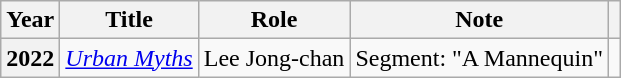<table class="wikitable plainrowheaders">
<tr>
<th scope="col">Year</th>
<th scope="col">Title</th>
<th scope="col">Role</th>
<th scope="col">Note</th>
<th scope="col" class="unsortable"></th>
</tr>
<tr>
<th scope="row">2022</th>
<td><em><a href='#'>Urban Myths</a></em></td>
<td>Lee Jong-chan</td>
<td>Segment: "A Mannequin"</td>
<td style="text-align:center"></td>
</tr>
</table>
